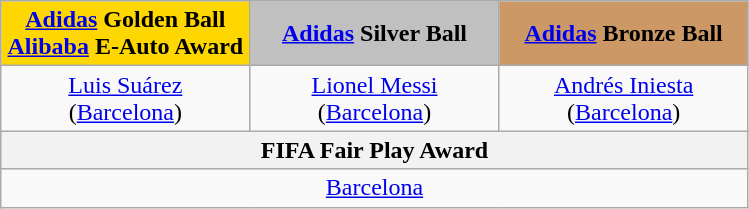<table class="wikitable" style="text-align:center">
<tr>
<th style="background:gold; width:33%"><a href='#'>Adidas</a> Golden Ball<br><a href='#'>Alibaba</a> E-Auto Award</th>
<th style="background:silver; width:33%"><a href='#'>Adidas</a> Silver Ball</th>
<th style="background:#CC9966; width:33%"><a href='#'>Adidas</a> Bronze Ball</th>
</tr>
<tr>
<td> <a href='#'>Luis Suárez</a><br>(<a href='#'>Barcelona</a>)</td>
<td> <a href='#'>Lionel Messi</a><br>(<a href='#'>Barcelona</a>)</td>
<td> <a href='#'>Andrés Iniesta</a><br>(<a href='#'>Barcelona</a>)</td>
</tr>
<tr>
<th colspan="3">FIFA Fair Play Award</th>
</tr>
<tr>
<td colspan="3"> <a href='#'>Barcelona</a></td>
</tr>
</table>
